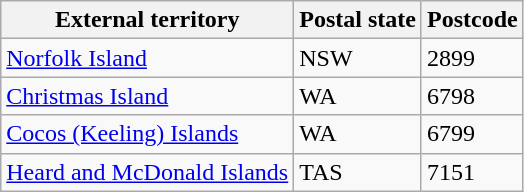<table class="wikitable">
<tr>
<th>External territory</th>
<th>Postal state</th>
<th>Postcode</th>
</tr>
<tr>
<td><a href='#'>Norfolk Island</a></td>
<td>NSW</td>
<td>2899</td>
</tr>
<tr>
<td><a href='#'>Christmas Island</a></td>
<td>WA</td>
<td>6798</td>
</tr>
<tr>
<td><a href='#'>Cocos (Keeling) Islands</a></td>
<td>WA</td>
<td>6799</td>
</tr>
<tr>
<td><a href='#'>Heard and McDonald Islands</a></td>
<td>TAS</td>
<td>7151</td>
</tr>
</table>
